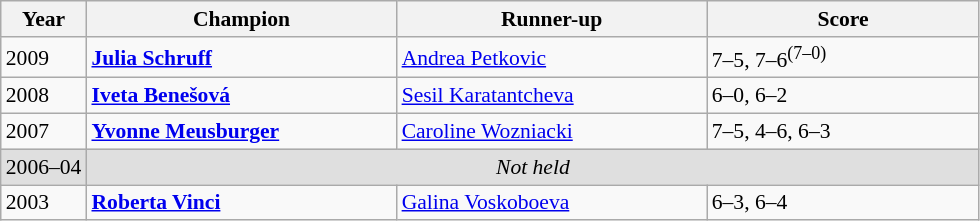<table class="wikitable" style="font-size:90%">
<tr>
<th>Year</th>
<th width="200">Champion</th>
<th width="200">Runner-up</th>
<th width="175">Score</th>
</tr>
<tr>
<td>2009</td>
<td> <strong><a href='#'>Julia Schruff</a></strong></td>
<td> <a href='#'>Andrea Petkovic</a></td>
<td>7–5, 7–6<sup>(7–0)</sup></td>
</tr>
<tr>
<td>2008</td>
<td> <strong><a href='#'>Iveta Benešová</a></strong></td>
<td> <a href='#'>Sesil Karatantcheva</a></td>
<td>6–0, 6–2</td>
</tr>
<tr>
<td>2007</td>
<td> <strong><a href='#'>Yvonne Meusburger</a></strong></td>
<td> <a href='#'>Caroline Wozniacki</a></td>
<td>7–5, 4–6, 6–3</td>
</tr>
<tr>
<td style="background:#dfdfdf">2006–04</td>
<td colspan=3 align=center style="background:#dfdfdf"><em>Not held</em></td>
</tr>
<tr>
<td>2003</td>
<td> <strong><a href='#'>Roberta Vinci</a></strong></td>
<td> <a href='#'>Galina Voskoboeva</a></td>
<td>6–3, 6–4</td>
</tr>
</table>
